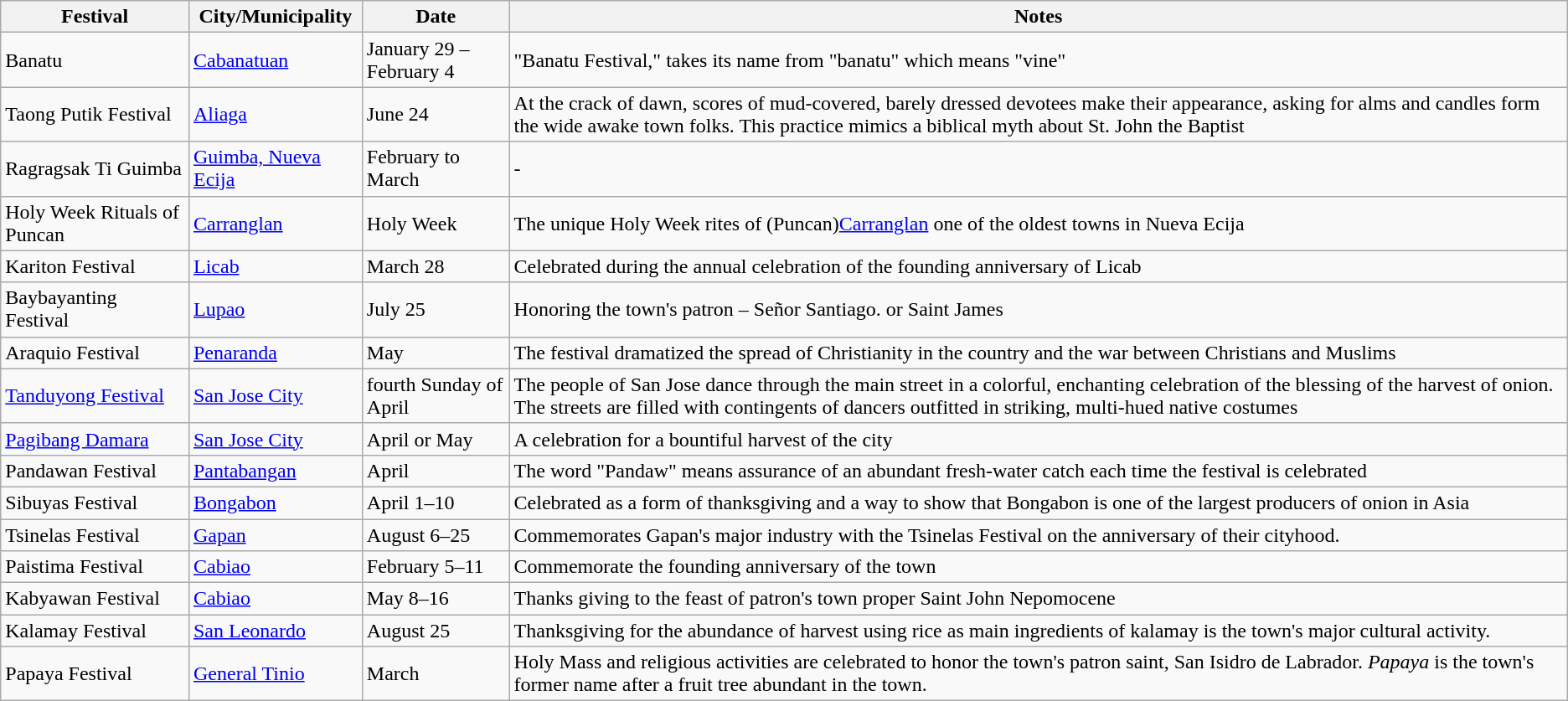<table class="wikitable sortable">
<tr>
<th>Festival</th>
<th>City/Municipality</th>
<th>Date</th>
<th>Notes</th>
</tr>
<tr>
<td>Banatu</td>
<td><a href='#'>Cabanatuan</a></td>
<td>January 29 – February 4</td>
<td>"Banatu Festival," takes its name from "banatu" which means "vine"</td>
</tr>
<tr>
<td>Taong Putik Festival</td>
<td><a href='#'>Aliaga</a></td>
<td>June 24</td>
<td>At the crack of dawn, scores of mud-covered, barely dressed devotees make their appearance, asking for alms and candles form the wide awake town folks. This practice mimics a biblical myth about St. John the Baptist</td>
</tr>
<tr>
<td>Ragragsak Ti Guimba</td>
<td><a href='#'>Guimba, Nueva Ecija</a></td>
<td>February to March</td>
<td Commemorates the farming intangible traditions of the town along with its official naming as the >-</td>
</tr>
<tr>
<td>Holy Week Rituals of Puncan</td>
<td><a href='#'>Carranglan</a></td>
<td>Holy Week</td>
<td>The unique Holy Week rites of (Puncan)<a href='#'>Carranglan</a> one of the oldest towns in Nueva Ecija</td>
</tr>
<tr>
<td>Kariton Festival</td>
<td><a href='#'>Licab</a></td>
<td>March 28</td>
<td>Celebrated during the annual celebration of the founding anniversary of Licab</td>
</tr>
<tr>
<td>Baybayanting Festival</td>
<td><a href='#'>Lupao</a></td>
<td>July 25</td>
<td>Honoring the town's patron – Señor Santiago. or Saint James</td>
</tr>
<tr>
<td>Araquio Festival</td>
<td><a href='#'>Penaranda</a></td>
<td>May</td>
<td>The festival dramatized the spread of Christianity in the country and the war between Christians and Muslims</td>
</tr>
<tr>
<td><a href='#'>Tanduyong Festival</a></td>
<td><a href='#'>San Jose City</a></td>
<td>fourth Sunday of April</td>
<td>The people of San Jose dance through the main street in a colorful, enchanting celebration of the blessing of the harvest of onion. The streets are filled with contingents of dancers outfitted in striking, multi-hued native costumes</td>
</tr>
<tr>
<td><a href='#'>Pagibang Damara</a></td>
<td><a href='#'>San Jose City</a></td>
<td>April or May</td>
<td>A celebration for a bountiful harvest of the city</td>
</tr>
<tr>
<td>Pandawan Festival</td>
<td><a href='#'>Pantabangan</a></td>
<td>April</td>
<td>The word "Pandaw" means assurance of an abundant fresh-water catch each time the festival is celebrated</td>
</tr>
<tr>
<td>Sibuyas Festival</td>
<td><a href='#'>Bongabon</a></td>
<td>April 1–10</td>
<td>Celebrated as a form of thanksgiving and a way to show that Bongabon is one of the largest producers of onion in Asia</td>
</tr>
<tr>
<td>Tsinelas Festival</td>
<td><a href='#'>Gapan</a></td>
<td>August 6–25</td>
<td>Commemorates Gapan's major industry with the Tsinelas Festival on the anniversary of their cityhood.</td>
</tr>
<tr>
<td>Paistima Festival</td>
<td><a href='#'>Cabiao</a></td>
<td>February 5–11</td>
<td>Commemorate the founding anniversary of the town</td>
</tr>
<tr>
<td>Kabyawan Festival</td>
<td><a href='#'>Cabiao</a></td>
<td>May 8–16</td>
<td>Thanks giving to the feast of patron's town proper Saint John Nepomocene</td>
</tr>
<tr>
<td>Kalamay Festival</td>
<td><a href='#'>San Leonardo</a></td>
<td>August 25</td>
<td>Thanksgiving for the abundance of harvest using rice as main ingredients of kalamay is the town's major cultural activity.</td>
</tr>
<tr>
<td>Papaya Festival</td>
<td><a href='#'>General Tinio</a></td>
<td>March</td>
<td>Holy Mass and religious activities are celebrated to honor the town's patron saint, San Isidro de Labrador. <em>Papaya</em> is the town's former name after a fruit tree abundant in the town.</td>
</tr>
</table>
